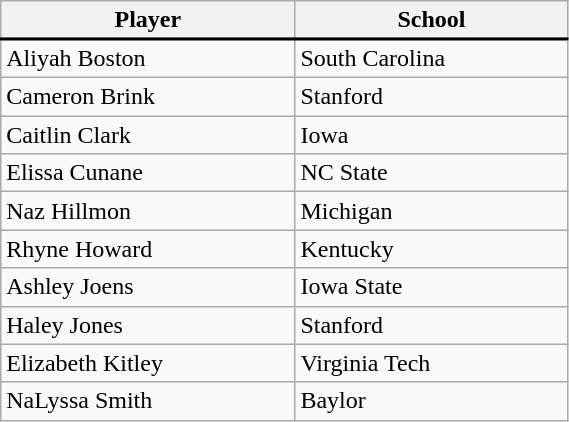<table class="wikitable" style="width:30%;">
<tr>
<th>Player</th>
<th>School</th>
</tr>
<tr>
</tr>
<tr style = "border-top:2px solid black;">
<td>Aliyah Boston</td>
<td>South Carolina</td>
</tr>
<tr>
<td>Cameron Brink</td>
<td>Stanford</td>
</tr>
<tr>
<td>Caitlin Clark</td>
<td>Iowa</td>
</tr>
<tr>
<td>Elissa Cunane</td>
<td>NC State</td>
</tr>
<tr>
<td>Naz Hillmon</td>
<td>Michigan</td>
</tr>
<tr>
<td>Rhyne Howard</td>
<td>Kentucky</td>
</tr>
<tr>
<td>Ashley Joens</td>
<td>Iowa State</td>
</tr>
<tr>
<td>Haley Jones</td>
<td>Stanford</td>
</tr>
<tr>
<td>Elizabeth Kitley</td>
<td>Virginia Tech</td>
</tr>
<tr>
<td>NaLyssa Smith</td>
<td>Baylor</td>
</tr>
</table>
